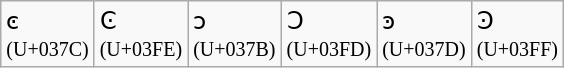<table class="wikitable">
<tr>
<td>ͼ<br><small>(U+037C)</small></td>
<td>Ͼ<br><small>(U+03FE)</small></td>
<td>ͻ<br><small>(U+037B)</small></td>
<td>Ͻ<br><small>(U+03FD)</small></td>
<td>ͽ<br><small>(U+037D)</small></td>
<td>Ͽ<br><small>(U+03FF)</small></td>
</tr>
</table>
